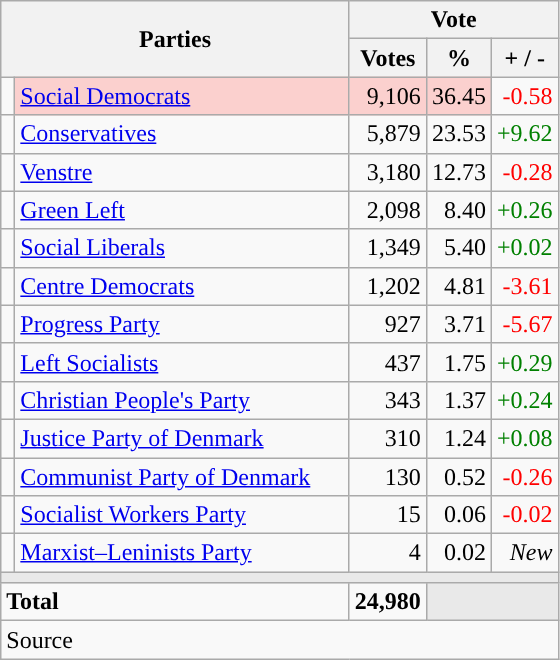<table class="wikitable" style="text-align:right;">
<tr>
<th style="text-align:centre;" rowspan="2" colspan="2" width="225">Parties</th>
<th colspan="3">Vote</th>
</tr>
<tr>
<th width="15">Votes</th>
<th width="15">%</th>
<th width="15">+ / -</th>
</tr>
<tr>
<td width="2" style="color:inherit;background:"></td>
<td bgcolor=#fbd0ce  align="left"><a href='#'>Social Democrats</a></td>
<td bgcolor=#fbd0ce>9,106</td>
<td bgcolor=#fbd0ce>36.45</td>
<td style=color:red;>-0.58</td>
</tr>
<tr>
<td width="2" style="color:inherit;background:"></td>
<td align="left"><a href='#'>Conservatives</a></td>
<td>5,879</td>
<td>23.53</td>
<td style=color:green;>+9.62</td>
</tr>
<tr>
<td width="2" style="color:inherit;background:"></td>
<td align="left"><a href='#'>Venstre</a></td>
<td>3,180</td>
<td>12.73</td>
<td style=color:red;>-0.28</td>
</tr>
<tr>
<td width="2" style="color:inherit;background:"></td>
<td align="left"><a href='#'>Green Left</a></td>
<td>2,098</td>
<td>8.40</td>
<td style=color:green;>+0.26</td>
</tr>
<tr>
<td width="2" style="color:inherit;background:"></td>
<td align="left"><a href='#'>Social Liberals</a></td>
<td>1,349</td>
<td>5.40</td>
<td style=color:green;>+0.02</td>
</tr>
<tr>
<td width="2" style="color:inherit;background:"></td>
<td align="left"><a href='#'>Centre Democrats</a></td>
<td>1,202</td>
<td>4.81</td>
<td style=color:red;>-3.61</td>
</tr>
<tr>
<td width="2" style="color:inherit;background:"></td>
<td align="left"><a href='#'>Progress Party</a></td>
<td>927</td>
<td>3.71</td>
<td style=color:red;>-5.67</td>
</tr>
<tr>
<td width="2" style="color:inherit;background:"></td>
<td align="left"><a href='#'>Left Socialists</a></td>
<td>437</td>
<td>1.75</td>
<td style=color:green;>+0.29</td>
</tr>
<tr>
<td width="2" style="color:inherit;background:"></td>
<td align="left"><a href='#'>Christian People's Party</a></td>
<td>343</td>
<td>1.37</td>
<td style=color:green;>+0.24</td>
</tr>
<tr>
<td width="2" style="color:inherit;background:"></td>
<td align="left"><a href='#'>Justice Party of Denmark</a></td>
<td>310</td>
<td>1.24</td>
<td style=color:green;>+0.08</td>
</tr>
<tr>
<td width="2" style="color:inherit;background:"></td>
<td align="left"><a href='#'>Communist Party of Denmark</a></td>
<td>130</td>
<td>0.52</td>
<td style=color:red;>-0.26</td>
</tr>
<tr>
<td width="2" style="color:inherit;background:"></td>
<td align="left"><a href='#'>Socialist Workers Party</a></td>
<td>15</td>
<td>0.06</td>
<td style=color:red;>-0.02</td>
</tr>
<tr>
<td width="2" style="color:inherit;background:"></td>
<td align="left"><a href='#'>Marxist–Leninists Party</a></td>
<td>4</td>
<td>0.02</td>
<td><em>New</em></td>
</tr>
<tr>
<td colspan="7" bgcolor="#E9E9E9"></td>
</tr>
<tr>
<td align="left" colspan="2"><strong>Total</strong></td>
<td><strong>24,980</strong></td>
<td bgcolor="#E9E9E9" colspan="2"></td>
</tr>
<tr>
<td align="left" colspan="6">Source</td>
</tr>
</table>
